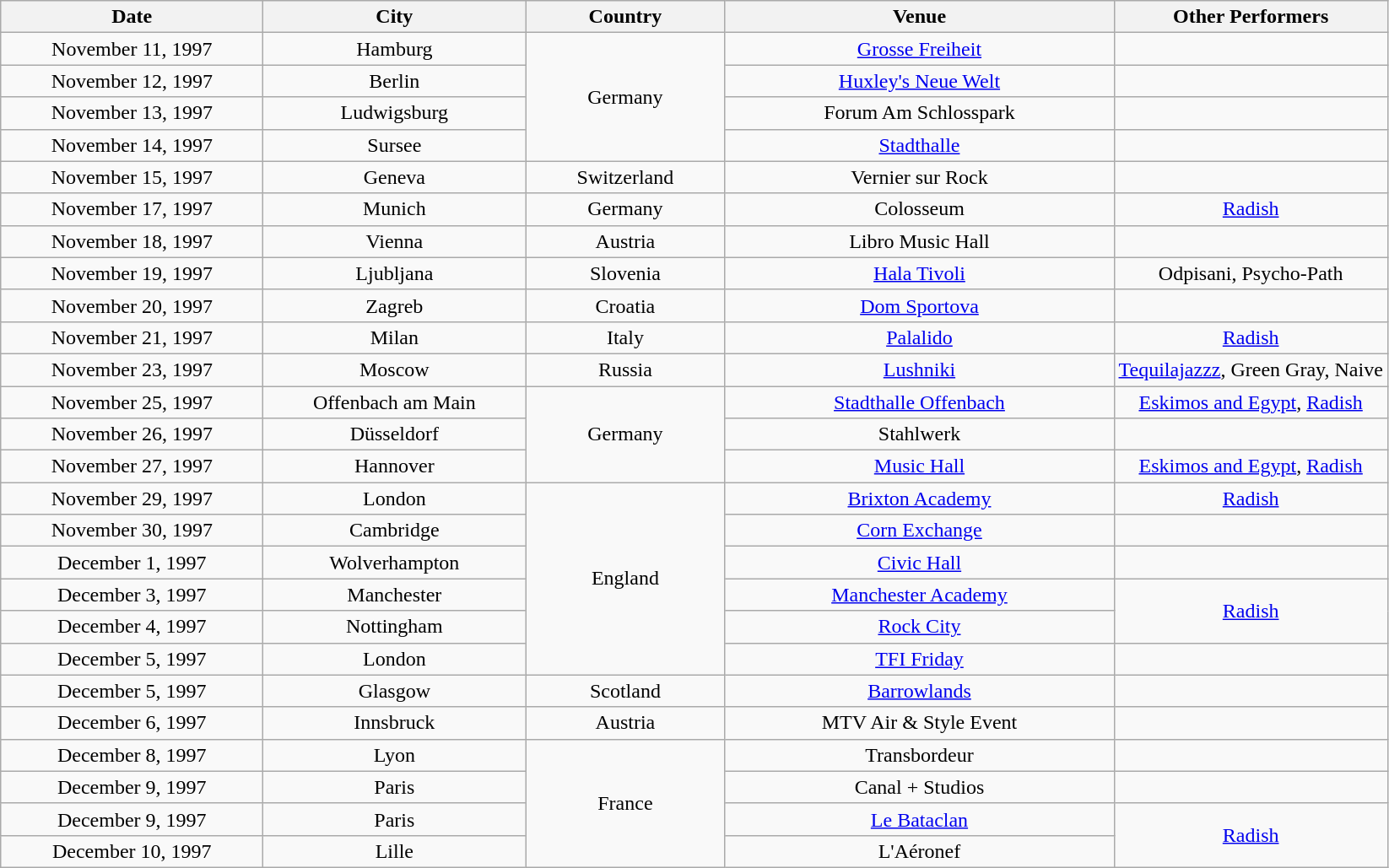<table class="wikitable" style="text-align:center;">
<tr>
<th style="width:200px;">Date</th>
<th style="width:200px;">City</th>
<th style="width:150px;">Country</th>
<th style="width:300px;">Venue</th>
<th>Other Performers</th>
</tr>
<tr>
<td>November 11, 1997</td>
<td>Hamburg</td>
<td rowspan="4">Germany</td>
<td><a href='#'>Grosse Freiheit</a></td>
<td></td>
</tr>
<tr>
<td>November 12, 1997</td>
<td>Berlin</td>
<td><a href='#'>Huxley's Neue Welt</a></td>
<td></td>
</tr>
<tr>
<td>November 13, 1997</td>
<td>Ludwigsburg</td>
<td>Forum Am Schlosspark</td>
<td></td>
</tr>
<tr>
<td>November 14, 1997</td>
<td>Sursee</td>
<td><a href='#'>Stadthalle</a></td>
<td></td>
</tr>
<tr>
<td>November 15, 1997</td>
<td>Geneva</td>
<td>Switzerland</td>
<td>Vernier sur Rock</td>
<td></td>
</tr>
<tr>
<td>November 17, 1997</td>
<td>Munich</td>
<td>Germany</td>
<td>Colosseum</td>
<td><a href='#'>Radish</a></td>
</tr>
<tr>
<td>November 18, 1997</td>
<td>Vienna</td>
<td>Austria</td>
<td>Libro Music Hall</td>
<td></td>
</tr>
<tr>
<td>November 19, 1997</td>
<td>Ljubljana</td>
<td>Slovenia</td>
<td><a href='#'>Hala Tivoli</a></td>
<td>Odpisani, Psycho-Path</td>
</tr>
<tr>
<td>November 20, 1997</td>
<td>Zagreb</td>
<td>Croatia</td>
<td><a href='#'>Dom Sportova</a></td>
<td></td>
</tr>
<tr>
<td>November 21, 1997</td>
<td>Milan</td>
<td>Italy</td>
<td><a href='#'>Palalido</a></td>
<td><a href='#'>Radish</a></td>
</tr>
<tr>
<td>November 23, 1997</td>
<td>Moscow</td>
<td>Russia</td>
<td><a href='#'>Lushniki</a></td>
<td><a href='#'>Tequilajazzz</a>, Green Gray, Naive</td>
</tr>
<tr>
<td>November 25, 1997</td>
<td>Offenbach am Main</td>
<td rowspan="3">Germany</td>
<td><a href='#'>Stadthalle Offenbach</a></td>
<td><a href='#'>Eskimos and Egypt</a>, <a href='#'>Radish</a></td>
</tr>
<tr>
<td>November 26, 1997</td>
<td>Düsseldorf</td>
<td>Stahlwerk</td>
<td></td>
</tr>
<tr>
<td>November 27, 1997</td>
<td>Hannover</td>
<td><a href='#'>Music Hall</a></td>
<td><a href='#'>Eskimos and Egypt</a>, <a href='#'>Radish</a></td>
</tr>
<tr>
<td>November 29, 1997</td>
<td>London</td>
<td rowspan="6">England</td>
<td><a href='#'>Brixton Academy</a></td>
<td><a href='#'>Radish</a></td>
</tr>
<tr>
<td>November 30, 1997</td>
<td>Cambridge</td>
<td><a href='#'>Corn Exchange</a></td>
<td></td>
</tr>
<tr>
<td>December 1, 1997</td>
<td>Wolverhampton</td>
<td><a href='#'>Civic Hall</a></td>
<td></td>
</tr>
<tr>
<td>December 3, 1997</td>
<td>Manchester</td>
<td><a href='#'>Manchester Academy</a></td>
<td rowspan="2"><a href='#'>Radish</a></td>
</tr>
<tr>
<td>December 4, 1997</td>
<td>Nottingham</td>
<td><a href='#'>Rock City</a></td>
</tr>
<tr>
<td>December 5, 1997</td>
<td>London</td>
<td><a href='#'>TFI Friday</a></td>
<td></td>
</tr>
<tr>
<td>December 5, 1997</td>
<td>Glasgow</td>
<td>Scotland</td>
<td><a href='#'>Barrowlands</a></td>
<td></td>
</tr>
<tr>
<td>December 6, 1997</td>
<td>Innsbruck</td>
<td>Austria</td>
<td>MTV Air & Style Event</td>
<td></td>
</tr>
<tr>
<td>December 8, 1997</td>
<td>Lyon</td>
<td rowspan="4">France</td>
<td>Transbordeur</td>
<td></td>
</tr>
<tr>
<td>December 9, 1997</td>
<td>Paris</td>
<td>Canal + Studios</td>
<td></td>
</tr>
<tr>
<td>December 9, 1997</td>
<td>Paris</td>
<td><a href='#'>Le Bataclan</a></td>
<td rowspan="2"><a href='#'>Radish</a></td>
</tr>
<tr>
<td>December 10, 1997</td>
<td>Lille</td>
<td>L'Aéronef</td>
</tr>
</table>
